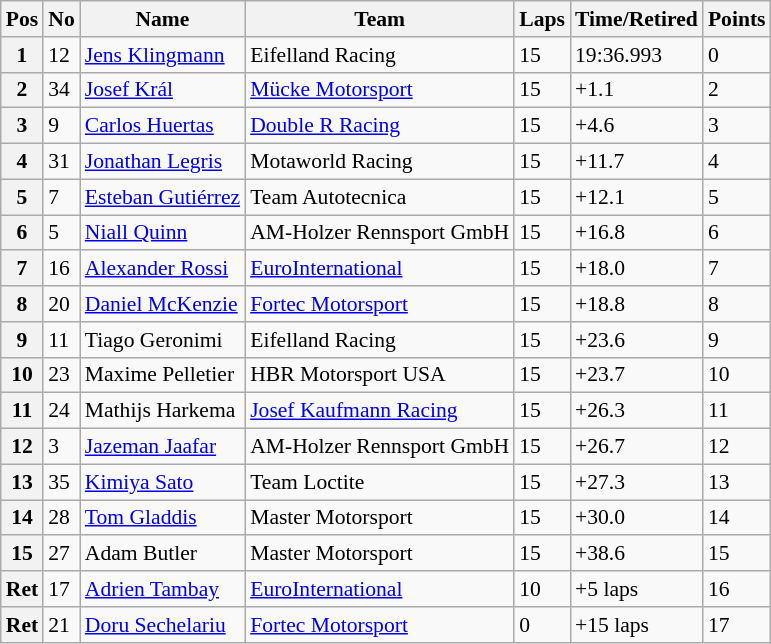<table class="wikitable mw-collapsible mw-collapsed" style="font-size: 90%">
<tr>
<th>Pos</th>
<th>No</th>
<th>Name</th>
<th>Team</th>
<th>Laps</th>
<th>Time/Retired</th>
<th>Points</th>
</tr>
<tr>
<th>1</th>
<td>12</td>
<td> <a href='#'>Jens Klingmann</a></td>
<td>Eifelland Racing</td>
<td>15</td>
<td>19:36.993</td>
<td>0</td>
</tr>
<tr>
<th>2</th>
<td>34</td>
<td> <a href='#'>Josef Král</a></td>
<td><a href='#'>Mücke Motorsport</a></td>
<td>15</td>
<td>+1.1</td>
<td>2</td>
</tr>
<tr>
<th>3</th>
<td>9</td>
<td> <a href='#'>Carlos Huertas</a></td>
<td><a href='#'>Double R Racing</a></td>
<td>15</td>
<td>+4.6</td>
<td>3</td>
</tr>
<tr>
<th>4</th>
<td>31</td>
<td> <a href='#'>Jonathan Legris</a></td>
<td>Motaworld Racing</td>
<td>15</td>
<td>+11.7</td>
<td>4</td>
</tr>
<tr>
<th>5</th>
<td>7</td>
<td> <a href='#'>Esteban Gutiérrez</a></td>
<td>Team Autotecnica</td>
<td>15</td>
<td>+12.1</td>
<td>5</td>
</tr>
<tr>
<th>6</th>
<td>5</td>
<td> <a href='#'>Niall Quinn</a></td>
<td>AM-Holzer Rennsport GmbH</td>
<td>15</td>
<td>+16.8</td>
<td>6</td>
</tr>
<tr>
<th>7</th>
<td>16</td>
<td> <a href='#'>Alexander Rossi</a></td>
<td><a href='#'>EuroInternational</a></td>
<td>15</td>
<td>+18.0</td>
<td>7</td>
</tr>
<tr>
<th>8</th>
<td>20</td>
<td> <a href='#'>Daniel McKenzie</a></td>
<td><a href='#'>Fortec Motorsport</a></td>
<td>15</td>
<td>+18.8</td>
<td>8</td>
</tr>
<tr>
<th>9</th>
<td>11</td>
<td> Tiago Geronimi</td>
<td>Eifelland Racing</td>
<td>15</td>
<td>+23.6</td>
<td>9</td>
</tr>
<tr>
<th>10</th>
<td>23</td>
<td> Maxime Pelletier</td>
<td>HBR Motorsport USA</td>
<td>15</td>
<td>+23.7</td>
<td>10</td>
</tr>
<tr>
<th>11</th>
<td>24</td>
<td> Mathijs Harkema</td>
<td><a href='#'>Josef Kaufmann Racing</a></td>
<td>15</td>
<td>+26.3</td>
<td>11</td>
</tr>
<tr>
<th>12</th>
<td>3</td>
<td> <a href='#'>Jazeman Jaafar</a></td>
<td>AM-Holzer Rennsport GmbH</td>
<td>15</td>
<td>+26.7</td>
<td>12</td>
</tr>
<tr>
<th>13</th>
<td>35</td>
<td> <a href='#'>Kimiya Sato</a></td>
<td>Team Loctite</td>
<td>15</td>
<td>+27.3</td>
<td>13</td>
</tr>
<tr>
<th>14</th>
<td>28</td>
<td> <a href='#'>Tom Gladdis</a></td>
<td>Master Motorsport</td>
<td>15</td>
<td>+30.0</td>
<td>14</td>
</tr>
<tr>
<th>15</th>
<td>27</td>
<td> Adam Butler</td>
<td>Master Motorsport</td>
<td>15</td>
<td>+38.6</td>
<td>15</td>
</tr>
<tr>
<th>Ret</th>
<td>17</td>
<td> <a href='#'>Adrien Tambay</a></td>
<td><a href='#'>EuroInternational</a></td>
<td>10</td>
<td>+5 laps</td>
<td>16</td>
</tr>
<tr>
<th>Ret</th>
<td>21</td>
<td> <a href='#'>Doru Sechelariu</a></td>
<td><a href='#'>Fortec Motorsport</a></td>
<td>0</td>
<td>+15 laps</td>
<td>17</td>
</tr>
</table>
